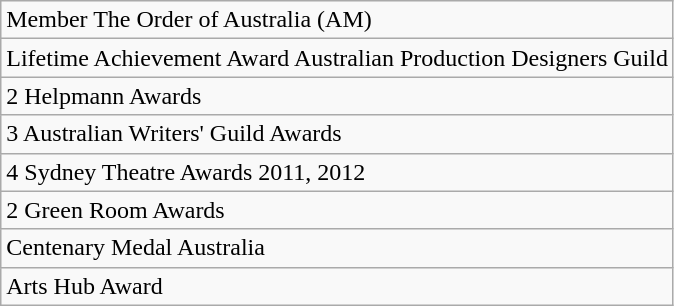<table class="wikitable">
<tr>
<td>Member  The Order of Australia (AM)</td>
</tr>
<tr>
<td>Lifetime Achievement Award Australian  Production Designers Guild</td>
</tr>
<tr>
<td>2 Helpmann Awards</td>
</tr>
<tr>
<td>3 Australian Writers'  Guild Awards</td>
</tr>
<tr>
<td>4 Sydney Theatre Awards  2011, 2012</td>
</tr>
<tr>
<td>2 Green Room Awards</td>
</tr>
<tr>
<td>Centenary Medal Australia</td>
</tr>
<tr>
<td>Arts Hub Award</td>
</tr>
</table>
